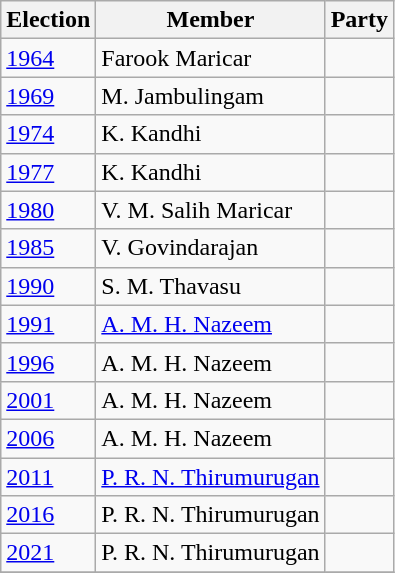<table class="wikitable sortable">
<tr>
<th>Election</th>
<th>Member</th>
<th colspan="2">Party</th>
</tr>
<tr>
<td><a href='#'>1964</a></td>
<td>Farook Maricar</td>
<td></td>
</tr>
<tr>
<td><a href='#'>1969</a></td>
<td>M. Jambulingam</td>
<td></td>
</tr>
<tr>
<td><a href='#'>1974</a></td>
<td>K. Kandhi</td>
<td></td>
</tr>
<tr>
<td><a href='#'>1977</a></td>
<td>K. Kandhi</td>
<td></td>
</tr>
<tr>
<td><a href='#'>1980</a></td>
<td>V. M. Salih Maricar</td>
<td></td>
</tr>
<tr>
<td><a href='#'>1985</a></td>
<td>V. Govindarajan</td>
<td></td>
</tr>
<tr>
<td><a href='#'>1990</a></td>
<td>S. M. Thavasu</td>
<td></td>
</tr>
<tr>
<td><a href='#'>1991</a></td>
<td><a href='#'>A. M. H. Nazeem</a></td>
<td></td>
</tr>
<tr>
<td><a href='#'>1996</a></td>
<td>A. M. H. Nazeem</td>
<td></td>
</tr>
<tr>
<td><a href='#'>2001</a></td>
<td>A. M. H. Nazeem</td>
<td></td>
</tr>
<tr>
<td><a href='#'>2006</a></td>
<td>A. M. H. Nazeem</td>
<td></td>
</tr>
<tr>
<td><a href='#'>2011</a></td>
<td><a href='#'>P. R. N. Thirumurugan</a></td>
<td></td>
</tr>
<tr>
<td><a href='#'>2016</a></td>
<td>P. R. N. Thirumurugan</td>
<td></td>
</tr>
<tr>
<td><a href='#'>2021</a></td>
<td>P. R. N. Thirumurugan</td>
<td></td>
</tr>
<tr>
</tr>
</table>
